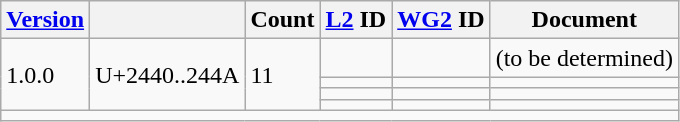<table class="wikitable sticky-header">
<tr>
<th><a href='#'>Version</a></th>
<th></th>
<th>Count</th>
<th><a href='#'>L2</a> ID</th>
<th><a href='#'>WG2</a> ID</th>
<th>Document</th>
</tr>
<tr>
<td rowspan="4">1.0.0</td>
<td rowspan="4">U+2440..244A</td>
<td rowspan="4">11</td>
<td></td>
<td></td>
<td>(to be determined)</td>
</tr>
<tr>
<td></td>
<td></td>
<td></td>
</tr>
<tr>
<td></td>
<td></td>
<td></td>
</tr>
<tr>
<td></td>
<td></td>
<td></td>
</tr>
<tr class="sortbottom">
<td colspan="6"></td>
</tr>
</table>
